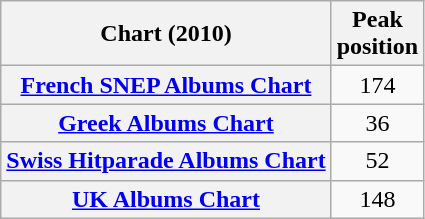<table class="wikitable sortable plainrowheaders" style="text-align:center">
<tr>
<th scope="col">Chart (2010)</th>
<th scope="col">Peak<br>position</th>
</tr>
<tr>
<th scope="row"><a href='#'>French SNEP Albums Chart</a></th>
<td>174</td>
</tr>
<tr>
<th scope="row"><a href='#'>Greek Albums Chart</a></th>
<td>36</td>
</tr>
<tr>
<th scope="row"><a href='#'>Swiss Hitparade Albums Chart</a></th>
<td>52</td>
</tr>
<tr>
<th scope="row"><a href='#'>UK Albums Chart</a></th>
<td>148</td>
</tr>
</table>
